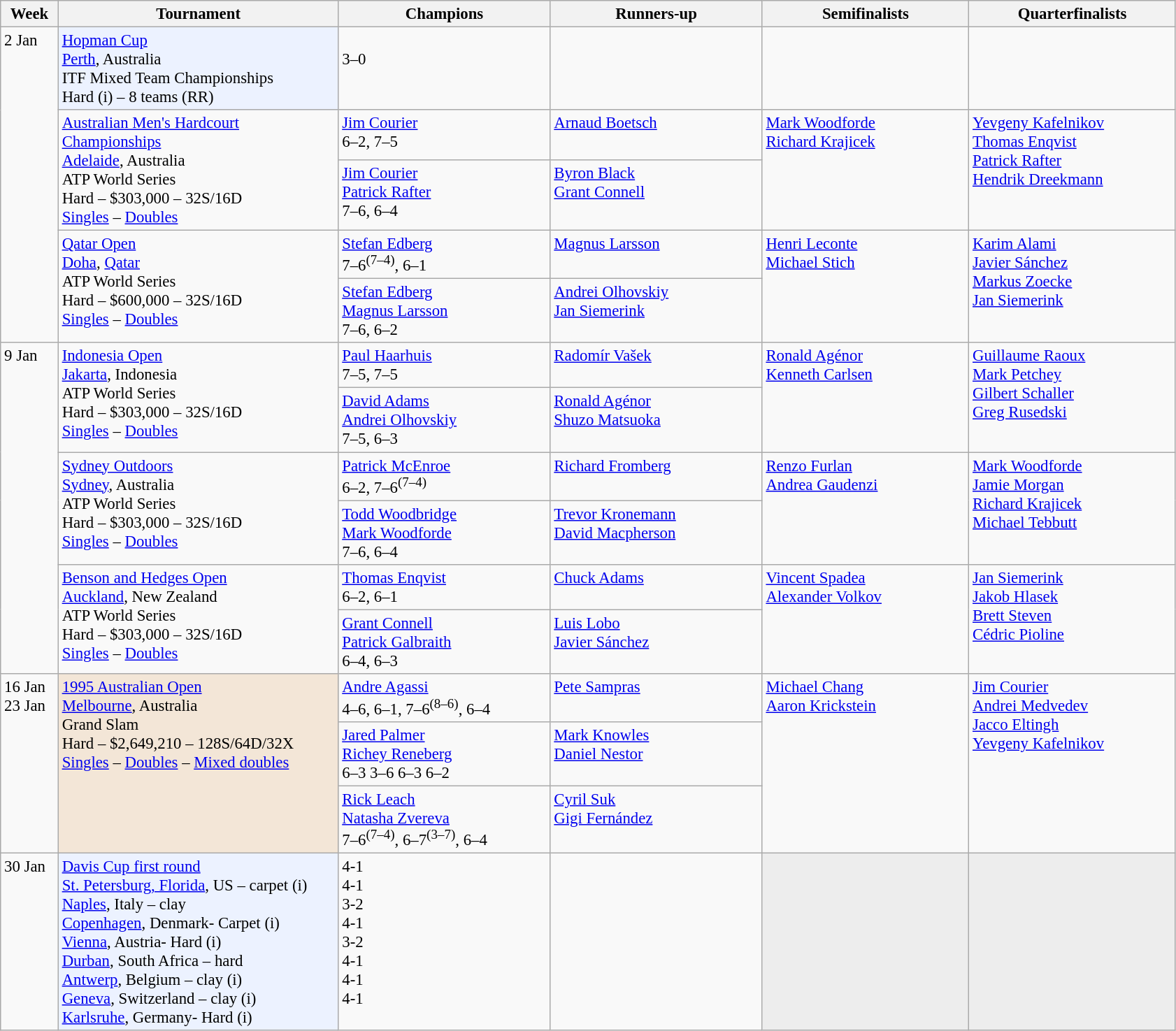<table class=wikitable style=font-size:95%>
<tr>
<th style="width:48px;">Week</th>
<th style="width:260px;">Tournament</th>
<th style="width:195px;">Champions</th>
<th style="width:195px;">Runners-up</th>
<th style="width:190px;">Semifinalists</th>
<th style="width:190px;">Quarterfinalists</th>
</tr>
<tr valign=top>
<td rowspan=5>2 Jan</td>
<td style="background:#ECF2FF;"><a href='#'>Hopman Cup</a><br> <a href='#'>Perth</a>, Australia<br>ITF Mixed Team Championships<br> Hard (i) – 8 teams (RR)</td>
<td><br>3–0</td>
<td></td>
<td><br></td>
<td><br><br><br></td>
</tr>
<tr valign=top>
<td rowspan=2><a href='#'>Australian Men's Hardcourt Championships</a> <br><a href='#'>Adelaide</a>, Australia<br>ATP World Series<br> Hard – $303,000 – 32S/16D <br> <a href='#'>Singles</a> – <a href='#'>Doubles</a></td>
<td> <a href='#'>Jim Courier</a><br> 6–2, 7–5</td>
<td> <a href='#'>Arnaud Boetsch</a></td>
<td rowspan=2> <a href='#'>Mark Woodforde</a><br> <a href='#'>Richard Krajicek</a></td>
<td rowspan=2> <a href='#'>Yevgeny Kafelnikov</a><br> <a href='#'>Thomas Enqvist</a><br> <a href='#'>Patrick Rafter</a><br> <a href='#'>Hendrik Dreekmann</a></td>
</tr>
<tr valign=top>
<td> <a href='#'>Jim Courier</a> <br>  <a href='#'>Patrick Rafter</a><br> 7–6, 6–4</td>
<td> <a href='#'>Byron Black</a> <br>  <a href='#'>Grant Connell</a></td>
</tr>
<tr valign=top>
<td rowspan=2><a href='#'>Qatar Open</a> <br> <a href='#'>Doha</a>, <a href='#'>Qatar</a><br>ATP World Series<br> Hard – $600,000 – 32S/16D <br> <a href='#'>Singles</a> – <a href='#'>Doubles</a></td>
<td> <a href='#'>Stefan Edberg</a><br> 7–6<sup>(7–4)</sup>, 6–1</td>
<td> <a href='#'>Magnus Larsson</a></td>
<td rowspan=2> <a href='#'>Henri Leconte</a><br> <a href='#'>Michael Stich</a></td>
<td rowspan=2> <a href='#'>Karim Alami</a><br> <a href='#'>Javier Sánchez</a><br> <a href='#'>Markus Zoecke</a><br> <a href='#'>Jan Siemerink</a></td>
</tr>
<tr valign=top>
<td> <a href='#'>Stefan Edberg</a> <br>  <a href='#'>Magnus Larsson</a><br> 7–6, 6–2</td>
<td> <a href='#'>Andrei Olhovskiy</a> <br>  <a href='#'>Jan Siemerink</a></td>
</tr>
<tr valign=top>
<td rowspan=6>9 Jan</td>
<td rowspan=2><a href='#'>Indonesia Open</a><br>  <a href='#'>Jakarta</a>, Indonesia<br>ATP World Series<br>Hard – $303,000 – 32S/16D <br> <a href='#'>Singles</a> – <a href='#'>Doubles</a></td>
<td> <a href='#'>Paul Haarhuis</a><br> 7–5, 7–5</td>
<td> <a href='#'>Radomír Vašek</a></td>
<td rowspan=2> <a href='#'>Ronald Agénor</a><br> <a href='#'>Kenneth Carlsen</a></td>
<td rowspan=2> <a href='#'>Guillaume Raoux</a><br> <a href='#'>Mark Petchey</a><br> <a href='#'>Gilbert Schaller</a><br> <a href='#'>Greg Rusedski</a></td>
</tr>
<tr valign=top>
<td> <a href='#'>David Adams</a> <br>  <a href='#'>Andrei Olhovskiy</a><br> 7–5, 6–3</td>
<td> <a href='#'>Ronald Agénor</a> <br>  <a href='#'>Shuzo Matsuoka</a></td>
</tr>
<tr valign=top>
<td rowspan=2><a href='#'>Sydney Outdoors</a> <br> <a href='#'>Sydney</a>, Australia<br>ATP World Series<br> Hard – $303,000 – 32S/16D <br> <a href='#'>Singles</a> – <a href='#'>Doubles</a></td>
<td> <a href='#'>Patrick McEnroe</a><br> 6–2, 7–6<sup>(7–4)</sup></td>
<td> <a href='#'>Richard Fromberg</a></td>
<td rowspan=2> <a href='#'>Renzo Furlan</a><br> <a href='#'>Andrea Gaudenzi</a></td>
<td rowspan=2> <a href='#'>Mark Woodforde</a><br> <a href='#'>Jamie Morgan</a><br> <a href='#'>Richard Krajicek</a><br> <a href='#'>Michael Tebbutt</a></td>
</tr>
<tr valign=top>
<td> <a href='#'>Todd Woodbridge</a> <br>  <a href='#'>Mark Woodforde</a><br> 7–6, 6–4</td>
<td> <a href='#'>Trevor Kronemann</a> <br>  <a href='#'>David Macpherson</a></td>
</tr>
<tr valign=top>
<td rowspan=2><a href='#'>Benson and Hedges Open</a> <br> <a href='#'>Auckland</a>, New Zealand<br>ATP World Series<br> Hard – $303,000 – 32S/16D <br> <a href='#'>Singles</a> – <a href='#'>Doubles</a></td>
<td> <a href='#'>Thomas Enqvist</a><br> 6–2, 6–1</td>
<td> <a href='#'>Chuck Adams</a></td>
<td rowspan=2> <a href='#'>Vincent Spadea</a><br> <a href='#'>Alexander Volkov</a></td>
<td rowspan=2> <a href='#'>Jan Siemerink</a><br> <a href='#'>Jakob Hlasek</a><br> <a href='#'>Brett Steven</a><br> <a href='#'>Cédric Pioline</a></td>
</tr>
<tr valign=top>
<td> <a href='#'>Grant Connell</a> <br>  <a href='#'>Patrick Galbraith</a><br> 6–4, 6–3</td>
<td> <a href='#'>Luis Lobo</a> <br>  <a href='#'>Javier Sánchez</a></td>
</tr>
<tr valign=top>
<td rowspan=3>16 Jan<br>23 Jan</td>
<td bgcolor=#F3E6D7 rowspan=3><a href='#'>1995 Australian Open</a><br>  <a href='#'>Melbourne</a>, Australia<br>Grand Slam<br>Hard – $2,649,210 – 128S/64D/32X <br> <a href='#'>Singles</a> – <a href='#'>Doubles</a> – <a href='#'>Mixed doubles</a></td>
<td> <a href='#'>Andre Agassi</a><br>4–6, 6–1, 7–6<sup>(8–6)</sup>, 6–4</td>
<td> <a href='#'>Pete Sampras</a></td>
<td rowspan=3> <a href='#'>Michael Chang</a> <br>  <a href='#'>Aaron Krickstein</a></td>
<td rowspan=3> <a href='#'>Jim Courier</a> <br>  <a href='#'>Andrei Medvedev</a> <br>  <a href='#'>Jacco Eltingh</a> <br>  <a href='#'>Yevgeny Kafelnikov</a></td>
</tr>
<tr valign=top>
<td> <a href='#'>Jared Palmer</a> <br>  <a href='#'>Richey Reneberg</a><br> 6–3 3–6 6–3 6–2</td>
<td> <a href='#'>Mark Knowles</a> <br>  <a href='#'>Daniel Nestor</a></td>
</tr>
<tr valign=top>
<td> <a href='#'>Rick Leach</a> <br>  <a href='#'>Natasha Zvereva</a><br> 7–6<sup>(7–4)</sup>, 6–7<sup>(3–7)</sup>, 6–4</td>
<td> <a href='#'>Cyril Suk</a> <br>  <a href='#'>Gigi Fernández</a></td>
</tr>
<tr valign=top>
<td rowspan=1>30 Jan</td>
<td bgcolor="#ECF2FF" rowspan=1><a href='#'>Davis Cup first round</a><br><a href='#'>St. Petersburg, Florida</a>, US  – carpet (i)<br> <a href='#'>Naples</a>, Italy – clay<br> <a href='#'>Copenhagen</a>, Denmark- Carpet (i)<br> <a href='#'>Vienna</a>, Austria- Hard (i)<br> <a href='#'>Durban</a>, South Africa – hard<br><a href='#'>Antwerp</a>, Belgium – clay (i)<br> <a href='#'>Geneva</a>, Switzerland – clay (i)<br> <a href='#'>Karlsruhe</a>, Germany- Hard (i)</td>
<td> 4-1<br> 4-1<br> 3-2<br> 4-1<br> 3-2<br> 4-1<br> 4-1<br> 4-1</td>
<td><br><br><br><br><br><br><br></td>
<td bgcolor="#ededed"></td>
<td bgcolor="#ededed"></td>
</tr>
</table>
